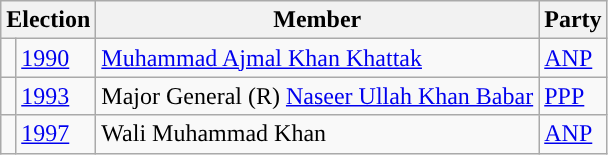<table class="wikitable">
<tr>
<th colspan="2">Election</th>
<th>Member</th>
<th>Party</th>
</tr>
<tr>
<td style="background-color: "></td>
<td><a href='#'>1990</a></td>
<td><a href='#'>Muhammad Ajmal Khan Khattak</a></td>
<td><a href='#'>ANP</a></td>
</tr>
<tr>
<td style="background-color: "></td>
<td><a href='#'>1993</a></td>
<td>Major General (R) <a href='#'>Naseer Ullah Khan Babar</a></td>
<td><a href='#'>PPP</a></td>
</tr>
<tr>
<td style="background-color: "></td>
<td><a href='#'>1997</a></td>
<td>Wali Muhammad Khan</td>
<td><a href='#'>ANP</a></td>
</tr>
</table>
